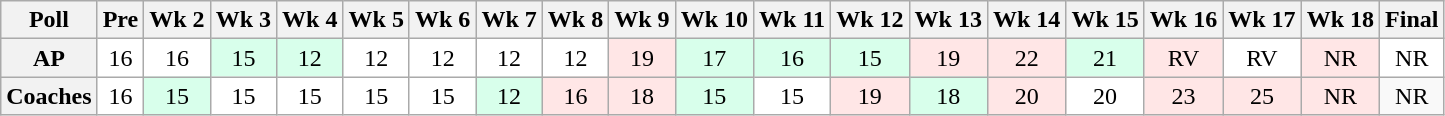<table class="wikitable" style="white-space:nowrap;">
<tr>
<th>Poll</th>
<th>Pre</th>
<th>Wk 2</th>
<th>Wk 3</th>
<th>Wk 4</th>
<th>Wk 5</th>
<th>Wk 6</th>
<th>Wk 7</th>
<th>Wk 8</th>
<th>Wk 9</th>
<th>Wk 10</th>
<th>Wk 11</th>
<th>Wk 12</th>
<th>Wk 13</th>
<th>Wk 14</th>
<th>Wk 15</th>
<th>Wk 16</th>
<th>Wk 17</th>
<th>Wk 18</th>
<th>Final</th>
</tr>
<tr style="text-align:center;">
<th>AP</th>
<td style="background:#FFF;">16</td>
<td style="background:#FFF;">16</td>
<td style="background:#D8FFEB;">15</td>
<td style="background:#D8FFEB;">12</td>
<td style="background:#FFF;">12</td>
<td style="background:#FFF;">12</td>
<td style="background:#FFF;">12</td>
<td style="background:#FFF;">12</td>
<td style="background:#FFE6E6;">19</td>
<td style="background:#D8FFEB;">17</td>
<td style="background:#D8FFEB;">16</td>
<td style="background:#D8FFEB;">15</td>
<td style="background:#FFE6E6;">19</td>
<td style="background:#FFE6E6;">22</td>
<td style="background:#D8FFEB;">21</td>
<td style="background:#FFE6E6;">RV</td>
<td style="background:#FFF;">RV</td>
<td style="background:#FFE6E6;">NR</td>
<td style="background:#FFF;">NR</td>
</tr>
<tr style="text-align:center;">
<th>Coaches</th>
<td style="background:#FFF;">16</td>
<td style="background:#D8FFEB;">15</td>
<td style="background:#FFF;">15</td>
<td style="background:#FFF;">15</td>
<td style="background:#FFF;">15</td>
<td style="background:#FFF;">15</td>
<td style="background:#D8FFEB;">12</td>
<td style="background:#FFE6E6;">16</td>
<td style="background:#FFE6E6;">18</td>
<td style="background:#D8FFEB;">15</td>
<td style="background:#FFF;">15</td>
<td style="background:#FFE6E6;">19</td>
<td style="background:#D8FFEB;">18</td>
<td style="background:#FFE6E6;">20</td>
<td style="background:#FFF;">20</td>
<td style="background:#FFE6E6;">23</td>
<td style="background:#FFE6E6;">25</td>
<td style="background:#FFE6E6;">NR</td>
<td>NR</td>
</tr>
</table>
